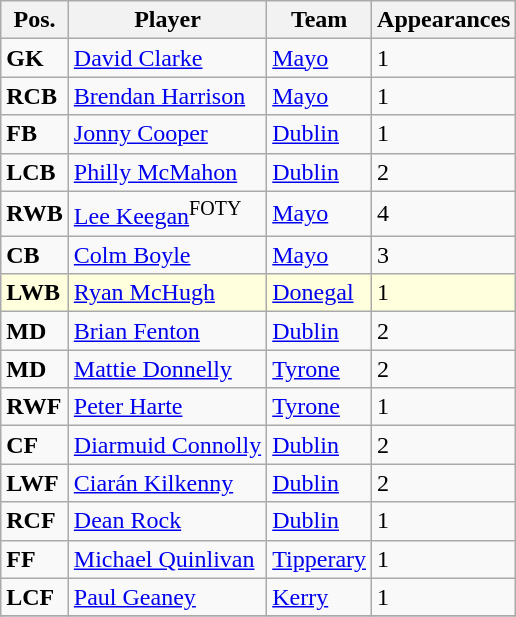<table class="wikitable">
<tr>
<th>Pos.</th>
<th>Player</th>
<th>Team</th>
<th>Appearances</th>
</tr>
<tr>
<td><strong>GK</strong></td>
<td> <a href='#'>David Clarke</a></td>
<td><a href='#'>Mayo</a></td>
<td>1</td>
</tr>
<tr>
<td><strong>RCB</strong></td>
<td> <a href='#'>Brendan Harrison</a></td>
<td><a href='#'>Mayo</a></td>
<td>1</td>
</tr>
<tr>
<td><strong>FB</strong></td>
<td>  <a href='#'>Jonny Cooper</a></td>
<td><a href='#'>Dublin</a></td>
<td>1</td>
</tr>
<tr>
<td><strong>LCB</strong></td>
<td>  <a href='#'>Philly McMahon</a></td>
<td><a href='#'>Dublin</a></td>
<td>2</td>
</tr>
<tr>
<td><strong>RWB</strong></td>
<td> <a href='#'>Lee Keegan</a><sup>FOTY</sup></td>
<td><a href='#'>Mayo</a></td>
<td>4</td>
</tr>
<tr>
<td><strong>CB</strong></td>
<td> <a href='#'>Colm Boyle</a></td>
<td><a href='#'>Mayo</a></td>
<td>3</td>
</tr>
<tr bgcolor=#FFFFDD>
<td><strong>LWB</strong></td>
<td>  <a href='#'>Ryan McHugh</a></td>
<td><a href='#'>Donegal</a></td>
<td>1</td>
</tr>
<tr>
<td><strong>MD</strong></td>
<td>  <a href='#'>Brian Fenton</a></td>
<td><a href='#'>Dublin</a></td>
<td>2</td>
</tr>
<tr>
<td><strong>MD</strong></td>
<td> <a href='#'>Mattie Donnelly</a></td>
<td><a href='#'>Tyrone</a></td>
<td>2</td>
</tr>
<tr>
<td><strong>RWF</strong></td>
<td> <a href='#'>Peter Harte</a></td>
<td><a href='#'>Tyrone</a></td>
<td>1</td>
</tr>
<tr>
<td><strong>CF</strong></td>
<td> <a href='#'>Diarmuid Connolly</a></td>
<td><a href='#'>Dublin</a></td>
<td>2</td>
</tr>
<tr>
<td><strong>LWF</strong></td>
<td> <a href='#'>Ciarán Kilkenny</a></td>
<td><a href='#'>Dublin</a></td>
<td>2</td>
</tr>
<tr>
<td><strong>RCF</strong></td>
<td> <a href='#'>Dean Rock</a></td>
<td><a href='#'>Dublin</a></td>
<td>1</td>
</tr>
<tr>
<td><strong>FF</strong></td>
<td> <a href='#'>Michael Quinlivan</a></td>
<td><a href='#'>Tipperary</a></td>
<td>1</td>
</tr>
<tr>
<td><strong>LCF</strong></td>
<td> <a href='#'>Paul Geaney</a></td>
<td><a href='#'>Kerry</a></td>
<td>1</td>
</tr>
<tr>
</tr>
</table>
